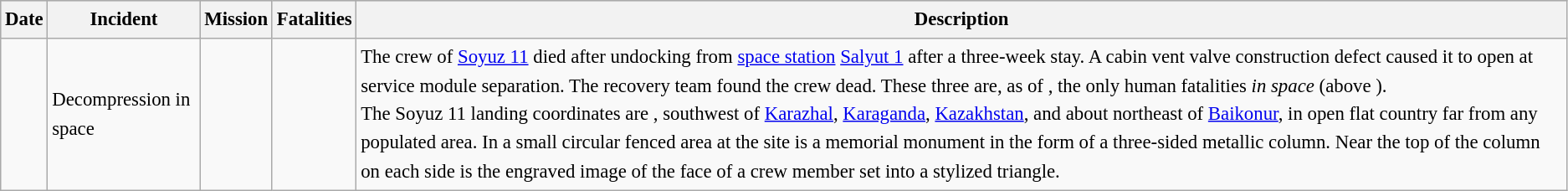<table class="wikitable" style="font-size:0.95em; line-height:1.5em;">
<tr bgcolor=#cccccc>
<th>Date</th>
<th>Incident</th>
<th>Mission</th>
<th>Fatalities</th>
<th>Description</th>
</tr>
<tr>
<td></td>
<td>Decompression in space</td>
<td></td>
<td><br><br></td>
<td>The crew of <a href='#'>Soyuz 11</a> died after undocking from <a href='#'>space station</a> <a href='#'>Salyut 1</a> after a three-week stay. A cabin vent valve construction defect caused it to open at service module separation. The recovery team found the crew dead. These three are, as of , the only human fatalities <em>in space</em> (above ).<br>The Soyuz 11 landing coordinates are ,  southwest of <a href='#'>Karazhal</a>, <a href='#'>Karaganda</a>, <a href='#'>Kazakhstan</a>, and about  northeast of <a href='#'>Baikonur</a>, in open flat country far from any populated area. In a small circular fenced area at the site is a memorial monument in the form of a three-sided metallic column. Near the top of the column on each side is the engraved image of the face of a crew member set into a stylized triangle.</td>
</tr>
</table>
